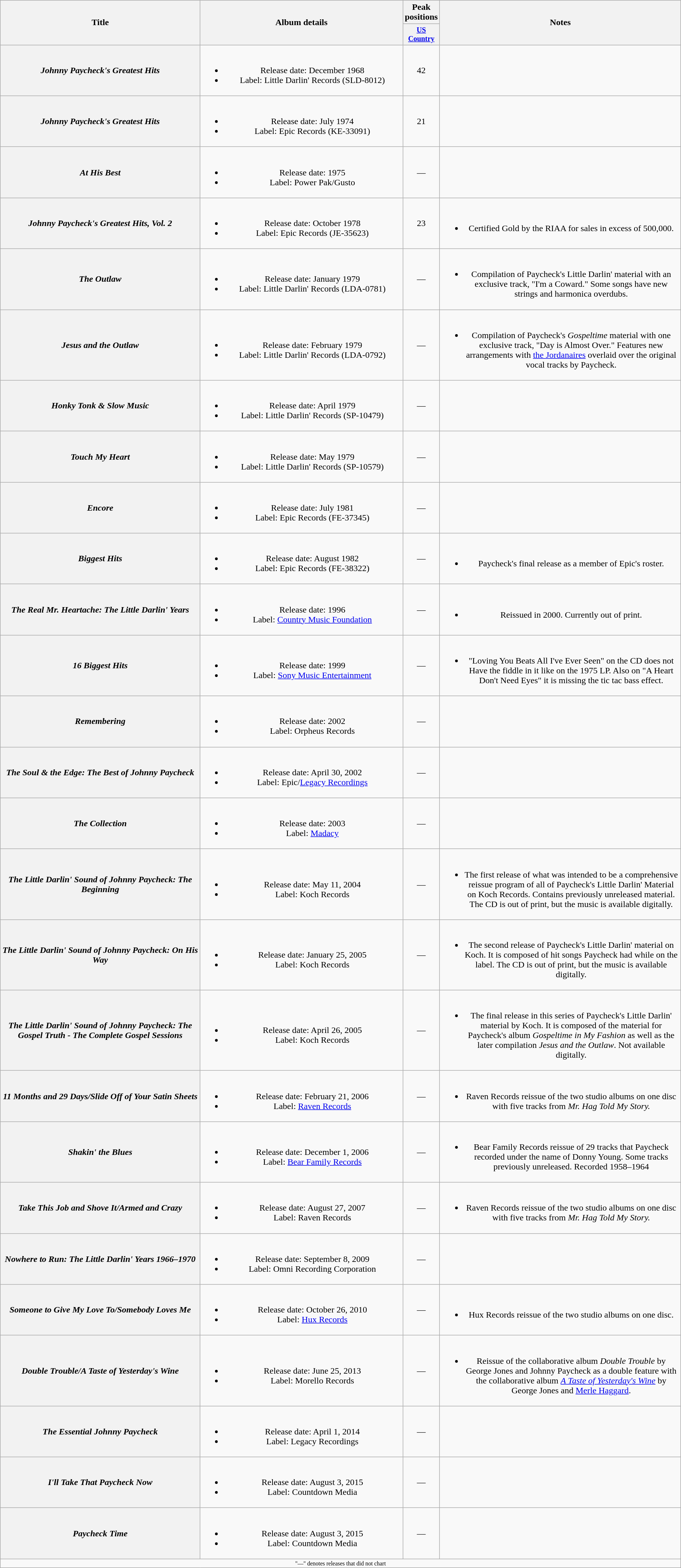<table class="wikitable plainrowheaders" style="text-align:center;">
<tr>
<th rowspan="2" style="width:25em;">Title</th>
<th rowspan="2" style="width:25em;">Album details</th>
<th>Peak positions</th>
<th rowspan="2" style="width:30em;">Notes</th>
</tr>
<tr style="font-size:smaller;">
<th style="width:45px;"><a href='#'>US Country</a></th>
</tr>
<tr>
<th scope="row"><em>Johnny Paycheck's Greatest Hits</em></th>
<td><br><ul><li>Release date: December 1968</li><li>Label: Little Darlin' Records (SLD-8012)</li></ul></td>
<td>42</td>
<td></td>
</tr>
<tr>
<th scope="row"><em>Johnny Paycheck's Greatest Hits</em></th>
<td><br><ul><li>Release date: July 1974</li><li>Label: Epic Records (KE-33091)</li></ul></td>
<td>21</td>
<td></td>
</tr>
<tr>
<th scope="row"><em>At His Best</em></th>
<td><br><ul><li>Release date: 1975</li><li>Label: Power Pak/Gusto</li></ul></td>
<td>—</td>
<td></td>
</tr>
<tr>
<th scope="row"><em>Johnny Paycheck's Greatest Hits, Vol. 2</em></th>
<td><br><ul><li>Release date: October 1978</li><li>Label: Epic Records (JE-35623)</li></ul></td>
<td>23</td>
<td><br><ul><li>Certified Gold by the RIAA for sales in excess of 500,000.</li></ul></td>
</tr>
<tr>
<th scope="row"><em>The Outlaw</em></th>
<td><br><ul><li>Release date: January 1979</li><li>Label: Little Darlin' Records (LDA-0781)</li></ul></td>
<td>—</td>
<td><br><ul><li>Compilation of Paycheck's Little Darlin' material with an exclusive track, "I'm a Coward."  Some songs have new strings and harmonica overdubs.</li></ul></td>
</tr>
<tr>
<th scope="row"><em>Jesus and the Outlaw</em></th>
<td><br><ul><li>Release date: February 1979</li><li>Label: Little Darlin' Records (LDA-0792)</li></ul></td>
<td>—</td>
<td><br><ul><li>Compilation of Paycheck's <em>Gospeltime</em> material with one exclusive track, "Day is Almost Over."  Features new arrangements with <a href='#'>the Jordanaires</a> overlaid over the original vocal tracks by Paycheck.</li></ul></td>
</tr>
<tr>
<th scope="row"><em>Honky Tonk & Slow Music</em></th>
<td><br><ul><li>Release date: April 1979</li><li>Label: Little Darlin' Records (SP-10479)</li></ul></td>
<td>—</td>
<td></td>
</tr>
<tr>
<th scope="row"><em>Touch My Heart</em></th>
<td><br><ul><li>Release date: May 1979</li><li>Label: Little Darlin' Records (SP-10579)</li></ul></td>
<td>—</td>
<td></td>
</tr>
<tr>
<th scope="row"><em>Encore</em></th>
<td><br><ul><li>Release date: July 1981</li><li>Label: Epic Records (FE-37345)</li></ul></td>
<td>—</td>
<td></td>
</tr>
<tr>
<th scope="row"><em>Biggest Hits</em></th>
<td><br><ul><li>Release date: August 1982</li><li>Label: Epic Records (FE-38322)</li></ul></td>
<td>—</td>
<td><br><ul><li>Paycheck's final release as a member of Epic's roster.</li></ul></td>
</tr>
<tr>
<th scope="row"><em>The Real Mr. Heartache: The Little Darlin' Years</em></th>
<td><br><ul><li>Release date: 1996</li><li>Label: <a href='#'>Country Music Foundation</a></li></ul></td>
<td>—</td>
<td><br><ul><li>Reissued in 2000. Currently out of print.</li></ul></td>
</tr>
<tr>
<th scope="row"><em>16 Biggest Hits</em></th>
<td><br><ul><li>Release date: 1999</li><li>Label: <a href='#'>Sony Music Entertainment</a></li></ul></td>
<td>—</td>
<td><br><ul><li>"Loving You Beats All I've Ever Seen" on the CD does not Have the fiddle in it like on the 1975 LP. Also on "A Heart Don't Need Eyes" it is missing the tic tac bass effect.</li></ul></td>
</tr>
<tr>
<th scope="row"><em>Remembering</em></th>
<td><br><ul><li>Release date: 2002</li><li>Label: Orpheus Records</li></ul></td>
<td>—</td>
<td></td>
</tr>
<tr>
<th scope="row"><em>The Soul & the Edge: The Best of Johnny Paycheck</em></th>
<td><br><ul><li>Release date: April 30, 2002</li><li>Label: Epic/<a href='#'>Legacy Recordings</a></li></ul></td>
<td>—</td>
<td></td>
</tr>
<tr>
<th scope="row"><em>The Collection</em></th>
<td><br><ul><li>Release date: 2003</li><li>Label: <a href='#'>Madacy</a></li></ul></td>
<td>—</td>
<td></td>
</tr>
<tr>
<th scope="row"><em>The Little Darlin' Sound of Johnny Paycheck: The Beginning</em></th>
<td><br><ul><li>Release date: May 11, 2004</li><li>Label: Koch Records</li></ul></td>
<td>—</td>
<td><br><ul><li>The first release of what was intended to be a comprehensive reissue program of all of Paycheck's Little Darlin' Material on Koch Records. Contains previously unreleased material.  The CD is out of print, but the music is available digitally.</li></ul></td>
</tr>
<tr>
<th scope="row"><em>The Little Darlin' Sound of Johnny Paycheck: On His Way</em></th>
<td><br><ul><li>Release date: January 25, 2005</li><li>Label: Koch Records</li></ul></td>
<td>—</td>
<td><br><ul><li>The second release of Paycheck's Little Darlin' material on Koch. It is composed of hit songs Paycheck had while on the label.  The CD is out of print, but the music is available digitally.</li></ul></td>
</tr>
<tr>
<th scope="row"><em>The Little Darlin' Sound of Johnny Paycheck: The Gospel Truth - The Complete Gospel Sessions</em></th>
<td><br><ul><li>Release date: April 26, 2005</li><li>Label: Koch Records</li></ul></td>
<td>—</td>
<td><br><ul><li>The final release in this series of Paycheck's Little Darlin' material by Koch. It is composed of the material for Paycheck's album <em>Gospeltime in My Fashion</em> as well as the later compilation <em>Jesus and the Outlaw</em>.  Not available digitally.</li></ul></td>
</tr>
<tr>
<th scope="row"><em>11 Months and 29 Days/Slide Off of Your Satin Sheets</em></th>
<td><br><ul><li>Release date: February 21, 2006</li><li>Label: <a href='#'>Raven Records</a></li></ul></td>
<td>—</td>
<td><br><ul><li>Raven Records reissue of the two studio albums on one disc with five tracks from <em>Mr. Hag Told My Story.</em></li></ul></td>
</tr>
<tr>
<th scope="row"><em>Shakin' the Blues</em></th>
<td><br><ul><li>Release date: December 1, 2006</li><li>Label: <a href='#'>Bear Family Records</a></li></ul></td>
<td>—</td>
<td><br><ul><li>Bear Family Records reissue of 29 tracks that Paycheck recorded under the name of Donny Young. Some tracks previously unreleased. Recorded 1958–1964 </li></ul></td>
</tr>
<tr>
<th scope="row"><em>Take This Job and Shove It/Armed and Crazy</em></th>
<td><br><ul><li>Release date: August 27, 2007</li><li>Label: Raven Records</li></ul></td>
<td>—</td>
<td><br><ul><li>Raven Records reissue of the two studio albums on one disc with five tracks from <em>Mr. Hag Told My Story.</em></li></ul></td>
</tr>
<tr>
<th scope="row"><em>Nowhere to Run: The Little Darlin' Years 1966–1970</em></th>
<td><br><ul><li>Release date: September 8, 2009</li><li>Label: Omni Recording Corporation</li></ul></td>
<td>—</td>
<td></td>
</tr>
<tr>
<th scope="row"><em>Someone to Give My Love To/Somebody Loves Me</em></th>
<td><br><ul><li>Release date: October 26, 2010</li><li>Label: <a href='#'>Hux Records</a></li></ul></td>
<td>—</td>
<td><br><ul><li>Hux Records reissue of the two studio albums on one disc.</li></ul></td>
</tr>
<tr>
<th scope="row"><em>Double Trouble/A Taste of Yesterday's Wine</em></th>
<td><br><ul><li>Release date: June 25, 2013</li><li>Label: Morello Records</li></ul></td>
<td>—</td>
<td><br><ul><li>Reissue of the collaborative album <em>Double Trouble</em> by George Jones and Johnny Paycheck as a double feature with the collaborative album <em><a href='#'>A Taste of Yesterday's Wine</a></em> by George Jones and <a href='#'>Merle Haggard</a>.</li></ul></td>
</tr>
<tr>
<th scope="row"><em>The Essential Johnny Paycheck</em></th>
<td><br><ul><li>Release date: April 1, 2014</li><li>Label: Legacy Recordings</li></ul></td>
<td>—</td>
<td></td>
</tr>
<tr>
<th scope="row"><em>I'll Take That Paycheck Now</em></th>
<td><br><ul><li>Release date: August 3, 2015</li><li>Label: Countdown Media</li></ul></td>
<td>—</td>
<td></td>
</tr>
<tr>
<th scope="row"><em>Paycheck Time</em></th>
<td><br><ul><li>Release date: August 3, 2015</li><li>Label: Countdown Media</li></ul></td>
<td>—</td>
<td></td>
</tr>
<tr>
<td colspan="5" style="font-size:8pt">"—" denotes releases that did not chart</td>
</tr>
</table>
